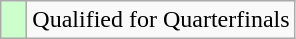<table class="wikitable">
<tr>
<td width=10px bgcolor=#ccffcc></td>
<td>Qualified for Quarterfinals</td>
</tr>
</table>
